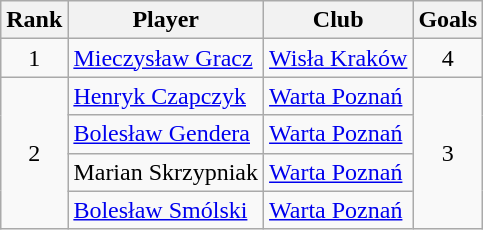<table class="wikitable" style="text-align:center">
<tr>
<th>Rank</th>
<th>Player</th>
<th>Club</th>
<th>Goals</th>
</tr>
<tr>
<td rowspan="1">1</td>
<td align="left"> <a href='#'>Mieczysław Gracz</a></td>
<td align="left"><a href='#'>Wisła Kraków</a></td>
<td rowspan="1">4</td>
</tr>
<tr>
<td rowspan="4">2</td>
<td align="left"> <a href='#'>Henryk Czapczyk</a></td>
<td align="left"><a href='#'>Warta Poznań</a></td>
<td rowspan="4">3</td>
</tr>
<tr>
<td align="left"> <a href='#'>Bolesław Gendera</a></td>
<td align="left"><a href='#'>Warta Poznań</a></td>
</tr>
<tr>
<td align="left"> Marian Skrzypniak</td>
<td align="left"><a href='#'>Warta Poznań</a></td>
</tr>
<tr>
<td align="left"> <a href='#'>Bolesław Smólski</a></td>
<td align="left"><a href='#'>Warta Poznań</a></td>
</tr>
</table>
